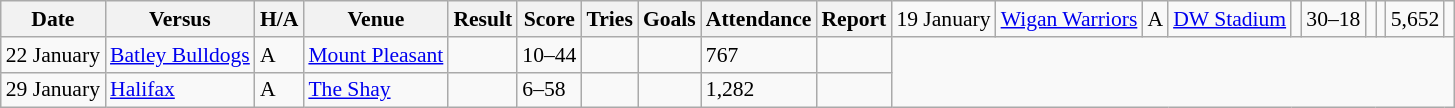<table class="wikitable defaultleft col3center col6center col9right" style="font-size:90%;">
<tr>
<th>Date</th>
<th>Versus</th>
<th>H/A</th>
<th>Venue</th>
<th>Result</th>
<th>Score</th>
<th>Tries</th>
<th>Goals</th>
<th>Attendance</th>
<th>Report</th>
<td>19 January</td>
<td> <a href='#'>Wigan Warriors</a></td>
<td>A</td>
<td><a href='#'>DW Stadium</a></td>
<td></td>
<td>30–18</td>
<td></td>
<td></td>
<td>5,652</td>
<td></td>
</tr>
<tr>
<td>22 January</td>
<td> <a href='#'>Batley Bulldogs</a></td>
<td>A</td>
<td><a href='#'>Mount Pleasant</a></td>
<td></td>
<td>10–44</td>
<td></td>
<td></td>
<td>767</td>
<td></td>
</tr>
<tr>
<td>29 January</td>
<td> <a href='#'>Halifax</a></td>
<td>A</td>
<td><a href='#'>The Shay</a></td>
<td></td>
<td>6–58</td>
<td></td>
<td></td>
<td>1,282</td>
<td></td>
</tr>
</table>
